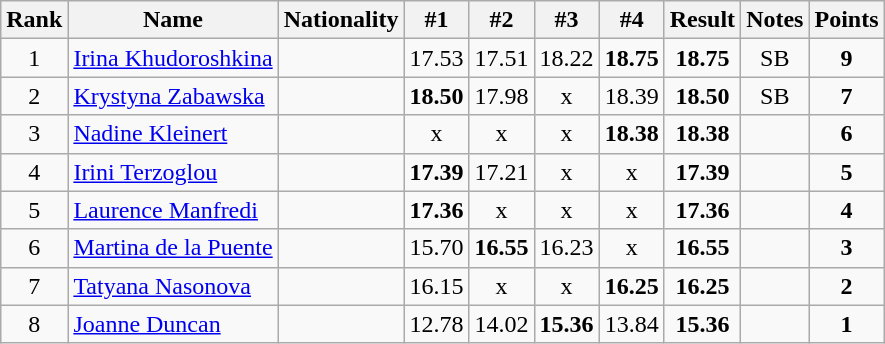<table class="wikitable sortable" style="text-align:center">
<tr>
<th>Rank</th>
<th>Name</th>
<th>Nationality</th>
<th>#1</th>
<th>#2</th>
<th>#3</th>
<th>#4</th>
<th>Result</th>
<th>Notes</th>
<th>Points</th>
</tr>
<tr>
<td>1</td>
<td align=left><a href='#'>Irina Khudoroshkina</a></td>
<td align=left></td>
<td>17.53</td>
<td>17.51</td>
<td>18.22</td>
<td><strong>18.75</strong></td>
<td><strong>18.75</strong></td>
<td>SB</td>
<td><strong>9</strong></td>
</tr>
<tr>
<td>2</td>
<td align=left><a href='#'>Krystyna Zabawska</a></td>
<td align=left></td>
<td><strong>18.50</strong></td>
<td>17.98</td>
<td>x</td>
<td>18.39</td>
<td><strong>18.50</strong></td>
<td>SB</td>
<td><strong>7</strong></td>
</tr>
<tr>
<td>3</td>
<td align=left><a href='#'>Nadine Kleinert</a></td>
<td align=left></td>
<td>x</td>
<td>x</td>
<td>x</td>
<td><strong>18.38</strong></td>
<td><strong>18.38</strong></td>
<td></td>
<td><strong>6</strong></td>
</tr>
<tr>
<td>4</td>
<td align=left><a href='#'>Irini Terzoglou</a></td>
<td align=left></td>
<td><strong>17.39</strong></td>
<td>17.21</td>
<td>x</td>
<td>x</td>
<td><strong>17.39</strong></td>
<td></td>
<td><strong>5</strong></td>
</tr>
<tr>
<td>5</td>
<td align=left><a href='#'>Laurence Manfredi</a></td>
<td align=left></td>
<td><strong>17.36</strong></td>
<td>x</td>
<td>x</td>
<td>x</td>
<td><strong>17.36</strong></td>
<td></td>
<td><strong>4</strong></td>
</tr>
<tr>
<td>6</td>
<td align=left><a href='#'>Martina de la Puente</a></td>
<td align=left></td>
<td>15.70</td>
<td><strong>16.55</strong></td>
<td>16.23</td>
<td>x</td>
<td><strong>16.55</strong></td>
<td></td>
<td><strong>3</strong></td>
</tr>
<tr>
<td>7</td>
<td align=left><a href='#'>Tatyana Nasonova</a></td>
<td align=left></td>
<td>16.15</td>
<td>x</td>
<td>x</td>
<td><strong>16.25</strong></td>
<td><strong>16.25</strong></td>
<td></td>
<td><strong>2</strong></td>
</tr>
<tr>
<td>8</td>
<td align=left><a href='#'>Joanne Duncan</a></td>
<td align=left></td>
<td>12.78</td>
<td>14.02</td>
<td><strong>15.36</strong></td>
<td>13.84</td>
<td><strong>15.36</strong></td>
<td></td>
<td><strong>1</strong></td>
</tr>
</table>
